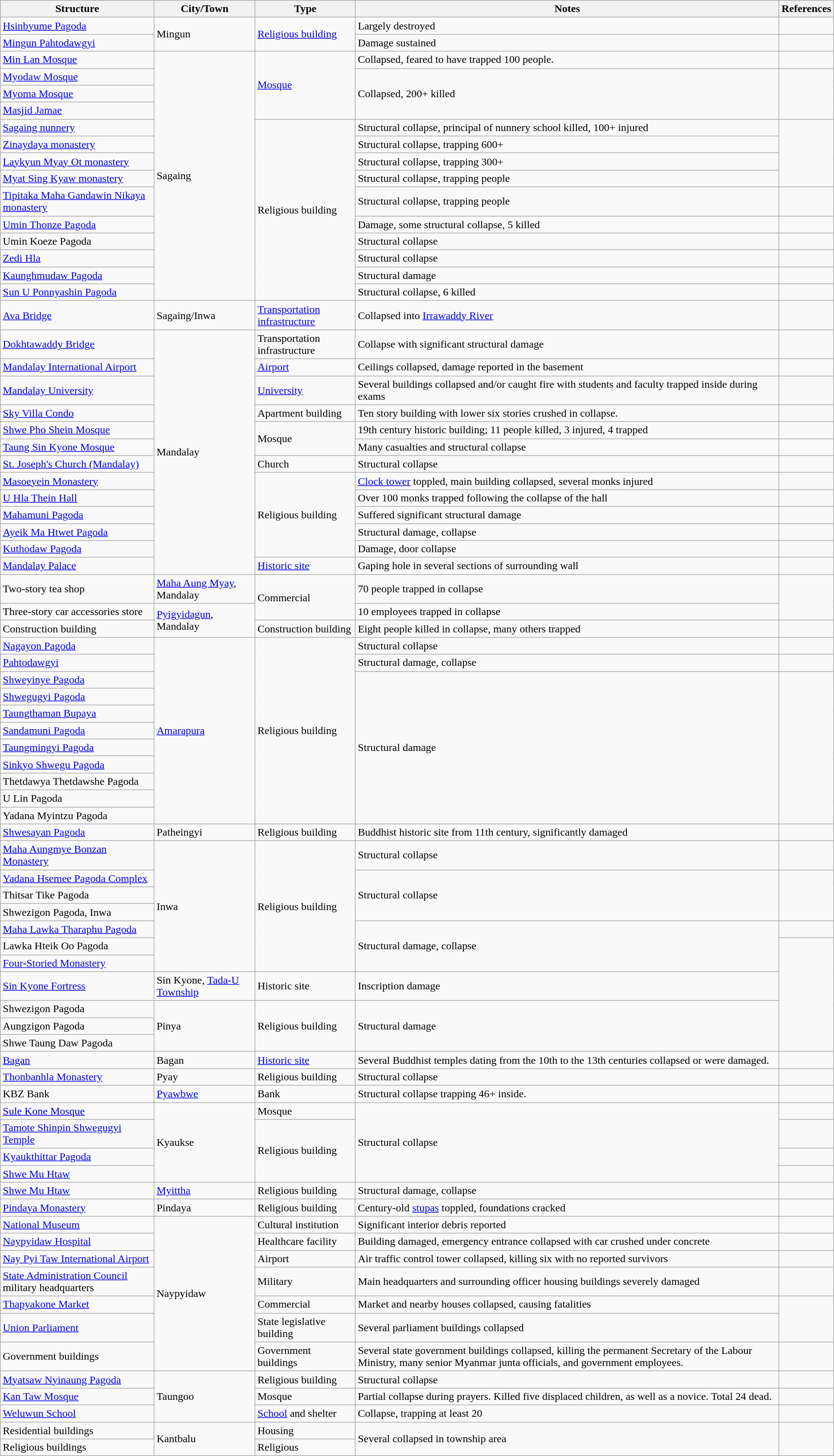<table class="wikitable">
<tr>
<th>Structure</th>
<th>City/Town</th>
<th>Type</th>
<th>Notes</th>
<th>References</th>
</tr>
<tr>
<td><a href='#'>Hsinbyume Pagoda</a></td>
<td rowspan="2">Mingun</td>
<td rowspan="2"><a href='#'>Religious building</a></td>
<td>Largely destroyed</td>
<td></td>
</tr>
<tr>
<td><a href='#'>Mingun Pahtodawgyi</a></td>
<td>Damage sustained</td>
<td></td>
</tr>
<tr>
<td><a href='#'>Min Lan Mosque</a></td>
<td rowspan="14">Sagaing</td>
<td rowspan="4"><a href='#'>Mosque</a></td>
<td>Collapsed, feared to have trapped 100 people.</td>
<td></td>
</tr>
<tr>
<td><a href='#'>Myodaw Mosque</a></td>
<td rowspan="3">Collapsed, 200+ killed</td>
<td rowspan="3"></td>
</tr>
<tr>
<td><a href='#'>Myoma Mosque</a></td>
</tr>
<tr>
<td><a href='#'>Masjid Jamae</a></td>
</tr>
<tr>
<td><a href='#'>Sagaing nunnery</a></td>
<td rowspan="10">Religious building</td>
<td>Structural collapse, principal of nunnery school killed, 100+ injured</td>
<td rowspan="4"></td>
</tr>
<tr>
<td><a href='#'>Zinaydaya monastery</a></td>
<td>Structural collapse, trapping 600+</td>
</tr>
<tr>
<td><a href='#'>Laykyun Myay Ot monastery</a></td>
<td>Structural collapse, trapping 300+</td>
</tr>
<tr>
<td><a href='#'>Myat Sing Kyaw monastery</a></td>
<td>Structural collapse, trapping people</td>
</tr>
<tr>
<td><a href='#'>Tipitaka Maha Gandawin Nikaya monastery</a></td>
<td>Structural collapse, trapping people</td>
<td></td>
</tr>
<tr>
<td><a href='#'>Umin Thonze Pagoda</a></td>
<td>Damage, some structural collapse, 5 killed</td>
<td></td>
</tr>
<tr>
<td>Umin Koeze Pagoda</td>
<td>Structural collapse</td>
<td></td>
</tr>
<tr>
<td><a href='#'>Zedi Hla</a></td>
<td>Structural collapse</td>
<td></td>
</tr>
<tr>
<td><a href='#'>Kaunghmudaw Pagoda</a></td>
<td>Structural damage</td>
<td></td>
</tr>
<tr>
<td><a href='#'>Sun U Ponnyashin Pagoda</a></td>
<td>Structural collapse, 6 killed</td>
<td></td>
</tr>
<tr>
<td><a href='#'>Ava Bridge</a></td>
<td>Sagaing/Inwa</td>
<td><a href='#'>Transportation infrastructure</a></td>
<td>Collapsed into <a href='#'>Irrawaddy River</a></td>
<td></td>
</tr>
<tr>
<td><a href='#'>Dokhtawaddy Bridge</a></td>
<td rowspan="13">Mandalay</td>
<td>Transportation infrastructure</td>
<td>Collapse with significant structural damage</td>
<td></td>
</tr>
<tr>
<td><a href='#'>Mandalay International Airport</a></td>
<td><a href='#'>Airport</a></td>
<td>Ceilings collapsed, damage reported in the basement</td>
<td></td>
</tr>
<tr>
<td><a href='#'>Mandalay University</a></td>
<td><a href='#'>University</a></td>
<td>Several buildings collapsed and/or caught fire with students and faculty trapped inside during exams</td>
<td></td>
</tr>
<tr>
<td><a href='#'>Sky Villa Condo</a></td>
<td>Apartment building</td>
<td>Ten story building with lower six stories crushed in collapse.</td>
<td></td>
</tr>
<tr>
<td><a href='#'>Shwe Pho Shein Mosque</a></td>
<td rowspan="2">Mosque</td>
<td>19th century historic building; 11 people killed, 3 injured, 4 trapped</td>
<td></td>
</tr>
<tr>
<td><a href='#'>Taung Sin Kyone Mosque</a></td>
<td>Many casualties and structural collapse</td>
<td></td>
</tr>
<tr>
<td><a href='#'>St. Joseph's Church (Mandalay)</a></td>
<td>Church</td>
<td>Structural collapse</td>
<td></td>
</tr>
<tr>
<td><a href='#'>Masoeyein Monastery</a></td>
<td rowspan="5">Religious building</td>
<td><a href='#'>Clock tower</a> toppled, main building collapsed, several monks injured</td>
<td></td>
</tr>
<tr>
<td><a href='#'>U Hla Thein Hall</a></td>
<td>Over 100 monks trapped following the collapse of the hall</td>
<td></td>
</tr>
<tr>
<td><a href='#'>Mahamuni Pagoda</a></td>
<td>Suffered significant structural damage</td>
<td></td>
</tr>
<tr>
<td><a href='#'>Ayeik Ma Htwet Pagoda</a></td>
<td>Structural damage, collapse</td>
<td></td>
</tr>
<tr>
<td><a href='#'>Kuthodaw Pagoda</a></td>
<td>Damage, door collapse</td>
<td></td>
</tr>
<tr>
<td><a href='#'>Mandalay Palace</a></td>
<td><a href='#'>Historic site</a></td>
<td>Gaping hole in several sections of surrounding wall</td>
<td></td>
</tr>
<tr>
<td>Two-story tea shop</td>
<td><a href='#'>Maha Aung Myay</a>, Mandalay</td>
<td rowspan="2">Commercial</td>
<td>70 people trapped in collapse</td>
<td rowspan="2"></td>
</tr>
<tr>
<td>Three-story car accessories store</td>
<td rowspan="2"><a href='#'>Pyigyidagun</a>, Mandalay</td>
<td>10 employees trapped in collapse</td>
</tr>
<tr>
<td>Construction building</td>
<td>Construction building</td>
<td>Eight people killed in collapse, many others trapped</td>
<td></td>
</tr>
<tr>
<td><a href='#'>Nagayon Pagoda</a></td>
<td rowspan="11"><a href='#'>Amarapura</a></td>
<td rowspan="11">Religious building</td>
<td>Structural collapse</td>
<td></td>
</tr>
<tr>
<td><a href='#'>Pahtodawgyi</a></td>
<td>Structural damage, collapse</td>
<td></td>
</tr>
<tr>
<td><a href='#'>Shweyinye Pagoda</a></td>
<td rowspan="9">Structural damage</td>
<td rowspan="9"></td>
</tr>
<tr>
<td><a href='#'>Shwegugyi Pagoda</a></td>
</tr>
<tr>
<td><a href='#'>Taungthaman Bupaya</a></td>
</tr>
<tr>
<td><a href='#'>Sandamuni Pagoda</a></td>
</tr>
<tr>
<td><a href='#'>Taungmingyi Pagoda</a></td>
</tr>
<tr>
<td><a href='#'>Sinkyo Shwegu Pagoda</a></td>
</tr>
<tr>
<td>Thetdawya Thetdawshe Pagoda</td>
</tr>
<tr>
<td>U Lin Pagoda</td>
</tr>
<tr>
<td>Yadana Myintzu Pagoda</td>
</tr>
<tr>
<td><a href='#'>Shwesayan Pagoda</a></td>
<td>Patheingyi</td>
<td>Religious building</td>
<td>Buddhist historic site from 11th century, significantly damaged</td>
<td></td>
</tr>
<tr>
<td><a href='#'>Maha Aungmye Bonzan Monastery</a></td>
<td rowspan="7">Inwa</td>
<td rowspan="7">Religious building</td>
<td>Structural collapse</td>
<td></td>
</tr>
<tr>
<td><a href='#'>Yadana Hsemee Pagoda Complex</a></td>
<td rowspan="3">Structural collapse</td>
<td rowspan="3"></td>
</tr>
<tr>
<td>Thitsar Tike Pagoda</td>
</tr>
<tr>
<td>Shwezigon Pagoda, Inwa</td>
</tr>
<tr>
<td><a href='#'>Maha Lawka Tharaphu Pagoda</a></td>
<td rowspan="3">Structural damage, collapse</td>
<td></td>
</tr>
<tr>
<td>Lawka Hteik Oo Pagoda</td>
<td rowspan="6"></td>
</tr>
<tr>
<td><a href='#'>Four-Storied Monastery</a></td>
</tr>
<tr>
<td><a href='#'>Sin Kyone Fortress</a></td>
<td>Sin Kyone, <a href='#'>Tada-U Township</a></td>
<td>Historic site</td>
<td>Inscription damage</td>
</tr>
<tr>
<td>Shwezigon Pagoda</td>
<td rowspan="3">Pinya</td>
<td rowspan="3">Religious building</td>
<td rowspan="3">Structural damage</td>
</tr>
<tr>
<td>Aungzigon Pagoda</td>
</tr>
<tr>
<td>Shwe Taung Daw Pagoda</td>
</tr>
<tr>
<td><a href='#'>Bagan</a></td>
<td>Bagan</td>
<td><a href='#'>Historic site</a></td>
<td>Several Buddhist temples dating from the 10th to the 13th centuries collapsed or were damaged.</td>
<td></td>
</tr>
<tr>
<td><a href='#'>Thonbanhla Monastery</a></td>
<td>Pyay</td>
<td>Religious building</td>
<td>Structural collapse</td>
<td></td>
</tr>
<tr>
<td>KBZ Bank</td>
<td><a href='#'>Pyawbwe</a></td>
<td>Bank</td>
<td>Structural collapse trapping 46+ inside.</td>
<td></td>
</tr>
<tr>
<td><a href='#'>Sule Kone Mosque</a></td>
<td rowspan="4">Kyaukse</td>
<td>Mosque</td>
<td rowspan="4">Structural collapse</td>
<td></td>
</tr>
<tr>
<td><a href='#'>Tamote Shinpin Shwegugyi Temple</a></td>
<td rowspan="3">Religious building</td>
<td></td>
</tr>
<tr>
<td><a href='#'>Kyaukthittar Pagoda</a></td>
<td></td>
</tr>
<tr>
<td><a href='#'>Shwe Mu Htaw</a></td>
<td></td>
</tr>
<tr>
<td><a href='#'>Shwe Mu Htaw</a></td>
<td><a href='#'>Myittha</a></td>
<td>Religious building</td>
<td>Structural damage, collapse</td>
<td></td>
</tr>
<tr>
<td><a href='#'>Pindaya Monastery</a></td>
<td>Pindaya</td>
<td>Religious building</td>
<td>Century-old <a href='#'>stupas</a> toppled, foundations cracked</td>
<td></td>
</tr>
<tr>
<td><a href='#'>National Museum</a></td>
<td rowspan="7">Naypyidaw</td>
<td>Cultural institution</td>
<td>Significant interior debris reported</td>
<td></td>
</tr>
<tr>
<td><a href='#'>Naypyidaw Hospital</a></td>
<td>Healthcare facility</td>
<td>Building damaged, emergency entrance collapsed with car crushed under concrete</td>
<td></td>
</tr>
<tr>
<td><a href='#'>Nay Pyi Taw International Airport</a></td>
<td>Airport</td>
<td>Air traffic control tower collapsed, killing six with no reported survivors</td>
<td></td>
</tr>
<tr>
<td><a href='#'>State Administration Council</a> military headquarters</td>
<td>Military</td>
<td>Main headquarters and surrounding officer housing buildings severely damaged</td>
<td></td>
</tr>
<tr>
<td><a href='#'>Thapyakone Market</a></td>
<td>Commercial</td>
<td>Market and nearby houses collapsed, causing fatalities</td>
<td rowspan="2"></td>
</tr>
<tr>
<td><a href='#'>Union Parliament</a></td>
<td>State legislative building</td>
<td>Several parliament buildings collapsed</td>
</tr>
<tr>
<td>Government buildings</td>
<td>Government buildings</td>
<td>Several state government buildings collapsed, killing the permanent Secretary of the Labour Ministry, many senior Myanmar junta officials, and government employees.</td>
<td></td>
</tr>
<tr>
<td><a href='#'>Myatsaw Nyinaung Pagoda</a></td>
<td rowspan="3">Taungoo</td>
<td>Religious building</td>
<td>Structural collapse</td>
<td></td>
</tr>
<tr>
<td><a href='#'>Kan Taw Mosque</a></td>
<td>Mosque</td>
<td>Partial collapse during prayers. Killed five displaced children, as well as a novice. Total 24 dead.</td>
<td></td>
</tr>
<tr>
<td><a href='#'>Weluwun School</a></td>
<td><a href='#'>School</a> and shelter</td>
<td>Collapse, trapping at least 20</td>
<td></td>
</tr>
<tr>
<td>Residential buildings</td>
<td rowspan="2">Kantbalu</td>
<td>Housing</td>
<td rowspan="2">Several collapsed in township area</td>
<td rowspan="2"></td>
</tr>
<tr>
<td>Religious buildings</td>
<td>Religious</td>
</tr>
</table>
